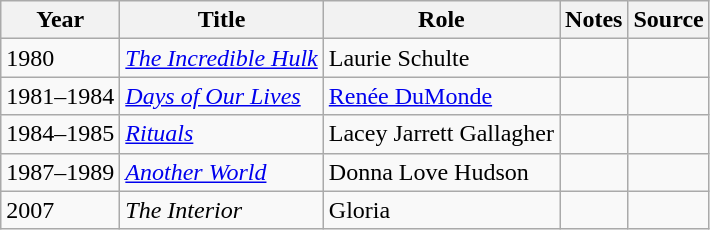<table class="wikitable sortable plainrowheaders">
<tr>
<th>Year</th>
<th>Title</th>
<th>Role</th>
<th class="unsortable">Notes</th>
<th class="unsortable">Source</th>
</tr>
<tr>
<td>1980</td>
<td><em><a href='#'>The Incredible Hulk</a></em></td>
<td>Laurie Schulte</td>
<td></td>
<td></td>
</tr>
<tr>
<td>1981–1984</td>
<td><em><a href='#'>Days of Our Lives</a></em></td>
<td><a href='#'>Renée DuMonde</a></td>
<td></td>
<td></td>
</tr>
<tr>
<td>1984–1985</td>
<td><em><a href='#'>Rituals</a></em></td>
<td>Lacey Jarrett Gallagher</td>
<td></td>
<td></td>
</tr>
<tr>
<td>1987–1989</td>
<td><em><a href='#'>Another World</a></em></td>
<td>Donna Love Hudson</td>
<td></td>
<td></td>
</tr>
<tr>
<td>2007</td>
<td><em>The Interior</em></td>
<td>Gloria</td>
<td></td>
<td></td>
</tr>
</table>
